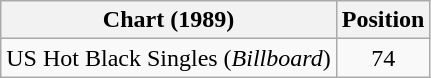<table Class = "wikitable sortable">
<tr>
<th>Chart (1989)</th>
<th>Position</th>
</tr>
<tr>
<td>US Hot Black Singles (<em>Billboard</em>)</td>
<td align=center>74</td>
</tr>
</table>
